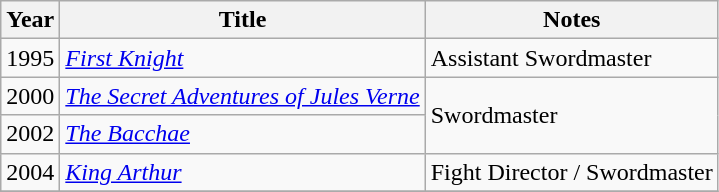<table class="wikitable">
<tr>
<th>Year</th>
<th>Title</th>
<th>Notes</th>
</tr>
<tr>
<td>1995</td>
<td><em><a href='#'>First Knight</a></em></td>
<td>Assistant Swordmaster</td>
</tr>
<tr>
<td>2000</td>
<td><em><a href='#'>The Secret Adventures of Jules Verne</a></em></td>
<td rowspan="2">Swordmaster</td>
</tr>
<tr>
<td>2002</td>
<td><em><a href='#'>The Bacchae</a></em></td>
</tr>
<tr>
<td>2004</td>
<td><em><a href='#'>King Arthur</a></em></td>
<td>Fight Director / Swordmaster</td>
</tr>
<tr>
</tr>
</table>
